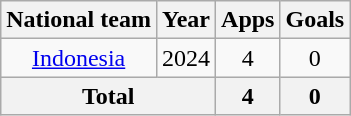<table class="wikitable" style="text-align:center">
<tr>
<th>National team</th>
<th>Year</th>
<th>Apps</th>
<th>Goals</th>
</tr>
<tr>
<td><a href='#'>Indonesia</a></td>
<td>2024</td>
<td>4</td>
<td>0</td>
</tr>
<tr>
<th colspan=2>Total</th>
<th>4</th>
<th>0</th>
</tr>
</table>
